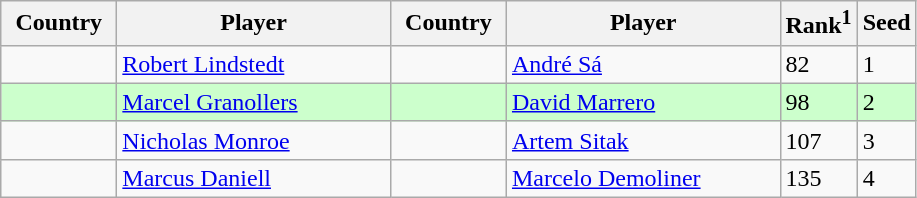<table class="sortable wikitable">
<tr>
<th width="70">Country</th>
<th width="175">Player</th>
<th width="70">Country</th>
<th width="175">Player</th>
<th>Rank<sup>1</sup></th>
<th>Seed</th>
</tr>
<tr>
<td></td>
<td><a href='#'>Robert Lindstedt</a></td>
<td></td>
<td><a href='#'>André Sá</a></td>
<td>82</td>
<td>1</td>
</tr>
<tr style="background:#cfc;">
<td></td>
<td><a href='#'>Marcel Granollers</a></td>
<td></td>
<td><a href='#'>David Marrero</a></td>
<td>98</td>
<td>2</td>
</tr>
<tr>
<td></td>
<td><a href='#'>Nicholas Monroe</a></td>
<td></td>
<td><a href='#'>Artem Sitak</a></td>
<td>107</td>
<td>3</td>
</tr>
<tr>
<td></td>
<td><a href='#'>Marcus Daniell</a></td>
<td></td>
<td><a href='#'>Marcelo Demoliner</a></td>
<td>135</td>
<td>4</td>
</tr>
</table>
